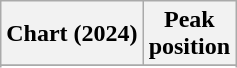<table class="wikitable sortable plainrowheaders" style="text-align:center">
<tr>
<th scope="col">Chart (2024)</th>
<th scope="col">Peak<br>position</th>
</tr>
<tr>
</tr>
<tr>
</tr>
<tr>
</tr>
</table>
